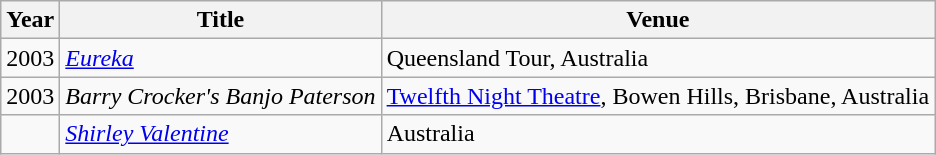<table class="wikitable">
<tr>
<th>Year</th>
<th>Title</th>
<th>Venue</th>
</tr>
<tr>
<td>2003</td>
<td><em><a href='#'>Eureka</a></em></td>
<td>Queensland Tour, Australia</td>
</tr>
<tr>
<td>2003</td>
<td><em>Barry Crocker's Banjo Paterson</em></td>
<td><a href='#'>Twelfth Night Theatre</a>, Bowen Hills, Brisbane, Australia</td>
</tr>
<tr>
<td></td>
<td><em><a href='#'>Shirley Valentine</a></em></td>
<td>Australia</td>
</tr>
</table>
